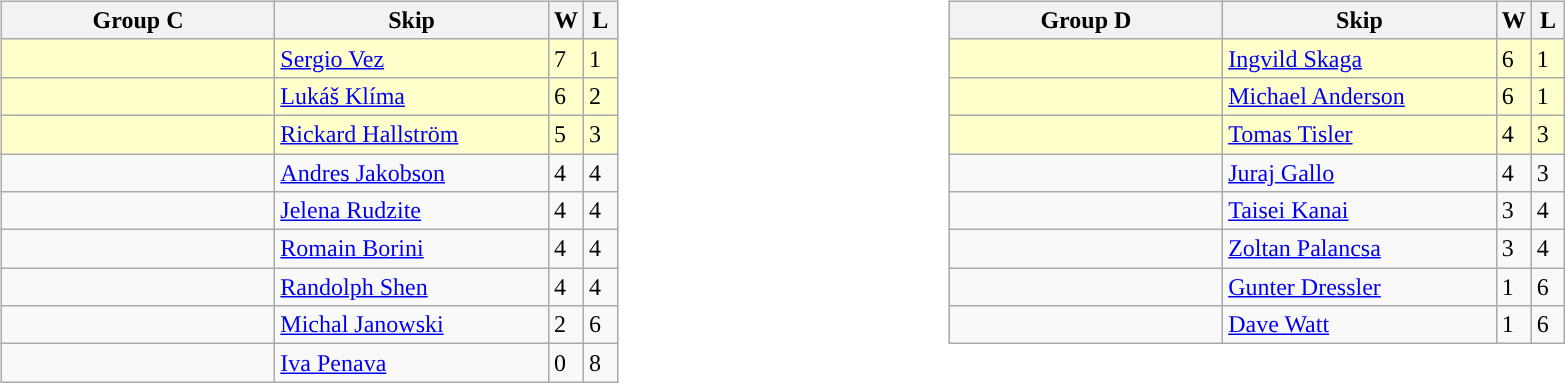<table table>
<tr>
<td valign=top width=10%><br><table class=wikitable>
<tr>
<th width=175>Group C</th>
<th width=175>Skip</th>
<th width=15>W</th>
<th width=15>L</th>
</tr>
<tr style="background:#ffffcc;">
<td></td>
<td><a href='#'>Sergio Vez</a></td>
<td>7</td>
<td>1</td>
</tr>
<tr style="background:#ffffcc;">
<td></td>
<td><a href='#'>Lukáš Klíma</a></td>
<td>6</td>
<td>2</td>
</tr>
<tr style="background:#ffffcc;">
<td></td>
<td><a href='#'>Rickard Hallström</a></td>
<td>5</td>
<td>3</td>
</tr>
<tr>
<td></td>
<td><a href='#'>Andres Jakobson</a></td>
<td>4</td>
<td>4</td>
</tr>
<tr>
<td></td>
<td><a href='#'>Jelena Rudzite</a></td>
<td>4</td>
<td>4</td>
</tr>
<tr>
<td></td>
<td><a href='#'>Romain Borini</a></td>
<td>4</td>
<td>4</td>
</tr>
<tr>
<td></td>
<td><a href='#'>Randolph Shen</a></td>
<td>4</td>
<td>4</td>
</tr>
<tr>
<td></td>
<td><a href='#'>Michal Janowski</a></td>
<td>2</td>
<td>6</td>
</tr>
<tr>
<td></td>
<td><a href='#'>Iva Penava</a></td>
<td>0</td>
<td>8</td>
</tr>
</table>
</td>
<td valign=top width=10%><br><table class=wikitable>
<tr>
<th width=175>Group D</th>
<th width=175>Skip</th>
<th width=15>W</th>
<th width=15>L</th>
</tr>
<tr style="background:#ffffcc;">
<td></td>
<td><a href='#'>Ingvild Skaga</a></td>
<td>6</td>
<td>1</td>
</tr>
<tr style="background:#ffffcc;">
<td></td>
<td><a href='#'>Michael Anderson</a></td>
<td>6</td>
<td>1</td>
</tr>
<tr style="background:#ffffcc;">
<td></td>
<td><a href='#'>Tomas Tisler</a></td>
<td>4</td>
<td>3</td>
</tr>
<tr>
<td></td>
<td><a href='#'>Juraj Gallo</a></td>
<td>4</td>
<td>3</td>
</tr>
<tr>
<td></td>
<td><a href='#'>Taisei Kanai</a></td>
<td>3</td>
<td>4</td>
</tr>
<tr>
<td></td>
<td><a href='#'>Zoltan Palancsa</a></td>
<td>3</td>
<td>4</td>
</tr>
<tr>
<td></td>
<td><a href='#'>Gunter Dressler</a></td>
<td>1</td>
<td>6</td>
</tr>
<tr>
<td></td>
<td><a href='#'>Dave Watt</a></td>
<td>1</td>
<td>6</td>
</tr>
</table>
</td>
</tr>
</table>
